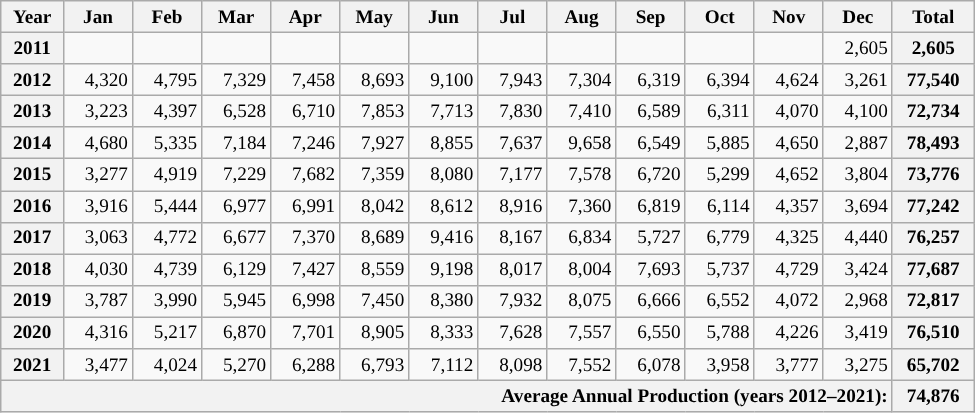<table class=wikitable style="text-align:right; font-size:0.8em; width:650px;">
<tr>
<th>Year</th>
<th>Jan</th>
<th>Feb</th>
<th>Mar</th>
<th>Apr</th>
<th>May</th>
<th>Jun</th>
<th>Jul</th>
<th>Aug</th>
<th>Sep</th>
<th>Oct</th>
<th>Nov</th>
<th>Dec</th>
<th>Total</th>
</tr>
<tr>
<th>2011</th>
<td></td>
<td></td>
<td></td>
<td></td>
<td></td>
<td></td>
<td></td>
<td></td>
<td></td>
<td></td>
<td></td>
<td>2,605</td>
<th>2,605</th>
</tr>
<tr>
<th>2012</th>
<td>4,320</td>
<td>4,795</td>
<td>7,329</td>
<td>7,458</td>
<td>8,693</td>
<td>9,100</td>
<td>7,943</td>
<td>7,304</td>
<td>6,319</td>
<td>6,394</td>
<td>4,624</td>
<td>3,261</td>
<th>77,540</th>
</tr>
<tr>
<th>2013</th>
<td>3,223</td>
<td>4,397</td>
<td>6,528</td>
<td>6,710</td>
<td>7,853</td>
<td>7,713</td>
<td>7,830</td>
<td>7,410</td>
<td>6,589</td>
<td>6,311</td>
<td>4,070</td>
<td>4,100</td>
<th>72,734</th>
</tr>
<tr>
<th>2014</th>
<td>4,680</td>
<td>5,335</td>
<td>7,184</td>
<td>7,246</td>
<td>7,927</td>
<td>8,855</td>
<td>7,637</td>
<td>9,658</td>
<td>6,549</td>
<td>5,885</td>
<td>4,650</td>
<td>2,887</td>
<th>78,493</th>
</tr>
<tr>
<th>2015</th>
<td>3,277</td>
<td>4,919</td>
<td>7,229</td>
<td>7,682</td>
<td>7,359</td>
<td>8,080</td>
<td>7,177</td>
<td>7,578</td>
<td>6,720</td>
<td>5,299</td>
<td>4,652</td>
<td>3,804</td>
<th>73,776</th>
</tr>
<tr>
<th>2016</th>
<td>3,916</td>
<td>5,444</td>
<td>6,977</td>
<td>6,991</td>
<td>8,042</td>
<td>8,612</td>
<td>8,916</td>
<td>7,360</td>
<td>6,819</td>
<td>6,114</td>
<td>4,357</td>
<td>3,694</td>
<th>77,242</th>
</tr>
<tr>
<th>2017</th>
<td>3,063</td>
<td>4,772</td>
<td>6,677</td>
<td>7,370</td>
<td>8,689</td>
<td>9,416</td>
<td>8,167</td>
<td>6,834</td>
<td>5,727</td>
<td>6,779</td>
<td>4,325</td>
<td>4,440</td>
<th>76,257</th>
</tr>
<tr>
<th>2018</th>
<td>4,030</td>
<td>4,739</td>
<td>6,129</td>
<td>7,427</td>
<td>8,559</td>
<td>9,198</td>
<td>8,017</td>
<td>8,004</td>
<td>7,693</td>
<td>5,737</td>
<td>4,729</td>
<td>3,424</td>
<th>77,687</th>
</tr>
<tr>
<th>2019</th>
<td>3,787</td>
<td>3,990</td>
<td>5,945</td>
<td>6,998</td>
<td>7,450</td>
<td>8,380</td>
<td>7,932</td>
<td>8,075</td>
<td>6,666</td>
<td>6,552</td>
<td>4,072</td>
<td>2,968</td>
<th>72,817</th>
</tr>
<tr>
<th>2020</th>
<td>4,316</td>
<td>5,217</td>
<td>6,870</td>
<td>7,701</td>
<td>8,905</td>
<td>8,333</td>
<td>7,628</td>
<td>7,557</td>
<td>6,550</td>
<td>5,788</td>
<td>4,226</td>
<td>3,419</td>
<th>76,510</th>
</tr>
<tr>
<th>2021</th>
<td>3,477</td>
<td>4,024</td>
<td>5,270</td>
<td>6,288</td>
<td>6,793</td>
<td>7,112</td>
<td>8,098</td>
<td>7,552</td>
<td>6,078</td>
<td>3,958</td>
<td>3,777</td>
<td>3,275</td>
<th>65,702</th>
</tr>
<tr>
<th colspan=13 style="text-align: right;">Average Annual Production (years 2012–2021):</th>
<th>74,876</th>
</tr>
</table>
